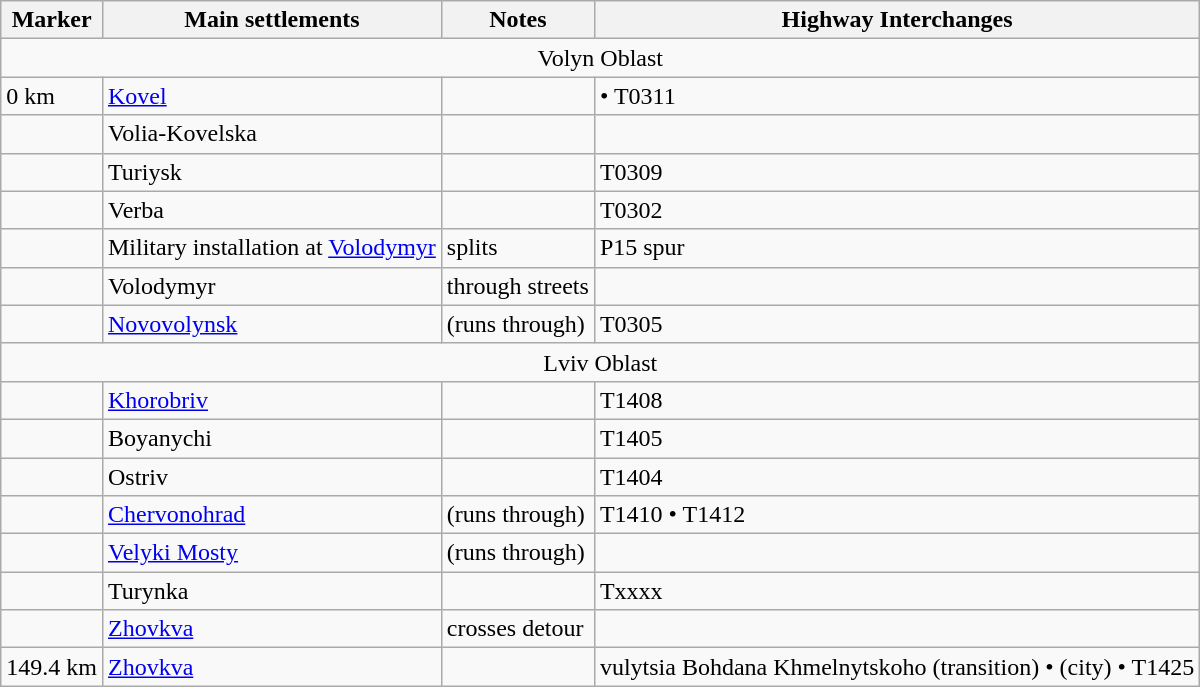<table class="wikitable">
<tr>
<th>Marker</th>
<th>Main settlements</th>
<th>Notes</th>
<th>Highway Interchanges</th>
</tr>
<tr>
<td align=center colspan=4>Volyn Oblast</td>
</tr>
<tr>
<td>0 km</td>
<td><a href='#'>Kovel</a></td>
<td></td>
<td> • T0311</td>
</tr>
<tr>
<td></td>
<td>Volia-Kovelska</td>
<td></td>
<td></td>
</tr>
<tr>
<td></td>
<td>Turiysk</td>
<td></td>
<td>T0309</td>
</tr>
<tr>
<td></td>
<td>Verba</td>
<td></td>
<td>T0302</td>
</tr>
<tr>
<td></td>
<td>Military installation at <a href='#'>Volodymyr</a></td>
<td>splits</td>
<td>P15 spur</td>
</tr>
<tr>
<td></td>
<td>Volodymyr</td>
<td>through streets </td>
<td></td>
</tr>
<tr>
<td></td>
<td><a href='#'>Novovolynsk</a></td>
<td>(runs through)</td>
<td>T0305</td>
</tr>
<tr>
<td align=center colspan=4>Lviv Oblast</td>
</tr>
<tr>
<td></td>
<td><a href='#'>Khorobriv</a></td>
<td></td>
<td>T1408</td>
</tr>
<tr>
<td></td>
<td>Boyanychi</td>
<td></td>
<td>T1405</td>
</tr>
<tr>
<td></td>
<td>Ostriv</td>
<td></td>
<td>T1404</td>
</tr>
<tr>
<td></td>
<td><a href='#'>Chervonohrad</a></td>
<td>(runs through)</td>
<td>T1410 • T1412</td>
</tr>
<tr>
<td></td>
<td><a href='#'>Velyki Mosty</a></td>
<td>(runs through)</td>
<td></td>
</tr>
<tr>
<td></td>
<td>Turynka</td>
<td></td>
<td>Txxxx</td>
</tr>
<tr>
<td></td>
<td><a href='#'>Zhovkva</a></td>
<td>crosses detour</td>
<td></td>
</tr>
<tr>
<td>149.4 km</td>
<td><a href='#'>Zhovkva</a></td>
<td></td>
<td>vulytsia Bohdana Khmelnytskoho (transition) •  (city) • T1425</td>
</tr>
</table>
